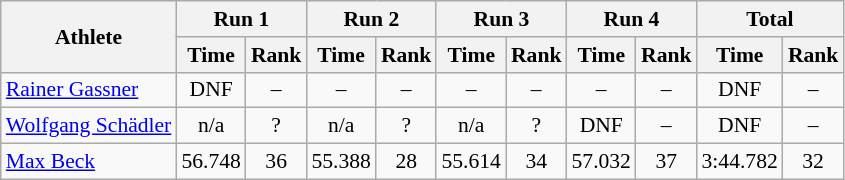<table class="wikitable" border="1" style="font-size:90%">
<tr>
<th rowspan="2">Athlete</th>
<th colspan="2">Run 1</th>
<th colspan="2">Run 2</th>
<th colspan="2">Run 3</th>
<th colspan="2">Run 4</th>
<th colspan="2">Total</th>
</tr>
<tr>
<th>Time</th>
<th>Rank</th>
<th>Time</th>
<th>Rank</th>
<th>Time</th>
<th>Rank</th>
<th>Time</th>
<th>Rank</th>
<th>Time</th>
<th>Rank</th>
</tr>
<tr>
<td><a href='#'>Rainer Gassner</a></td>
<td align="center">DNF</td>
<td align="center">–</td>
<td align="center">–</td>
<td align="center">–</td>
<td align="center">–</td>
<td align="center">–</td>
<td align="center">–</td>
<td align="center">–</td>
<td align="center">DNF</td>
<td align="center">–</td>
</tr>
<tr>
<td><a href='#'>Wolfgang Schädler</a></td>
<td align="center">n/a</td>
<td align="center">?</td>
<td align="center">n/a</td>
<td align="center">?</td>
<td align="center">n/a</td>
<td align="center">?</td>
<td align="center">DNF</td>
<td align="center">–</td>
<td align="center">DNF</td>
<td align="center">–</td>
</tr>
<tr>
<td><a href='#'>Max Beck</a></td>
<td align="center">56.748</td>
<td align="center">36</td>
<td align="center">55.388</td>
<td align="center">28</td>
<td align="center">55.614</td>
<td align="center">34</td>
<td align="center">57.032</td>
<td align="center">37</td>
<td align="center">3:44.782</td>
<td align="center">32</td>
</tr>
</table>
